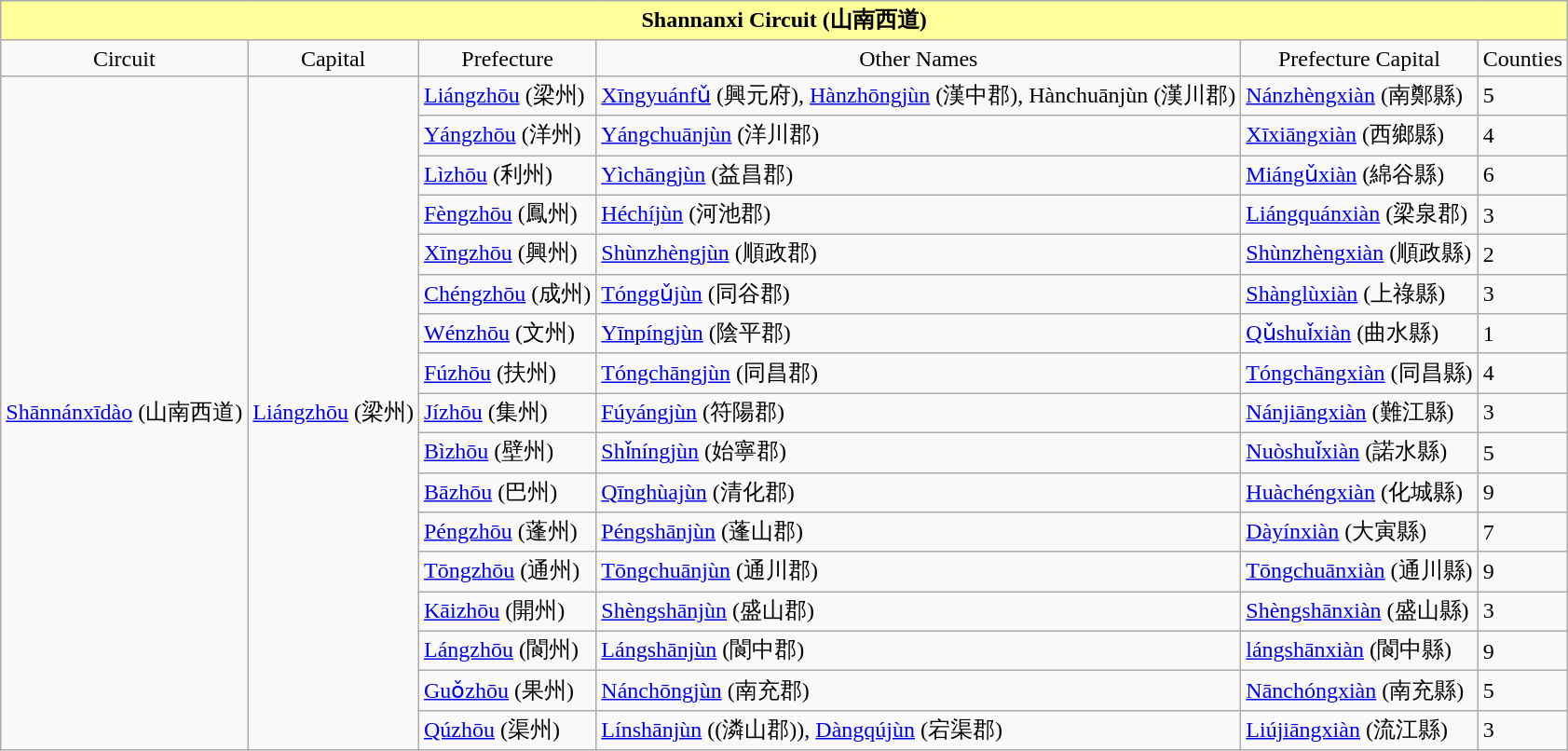<table class="wikitable collapsible collapsed">
<tr>
<th colspan="12" align="center" style="background: #ffff99;"><strong>Shannanxi Circuit (山南西道)</strong></th>
</tr>
<tr align="center">
<td>Circuit</td>
<td>Capital</td>
<td>Prefecture</td>
<td>Other Names</td>
<td>Prefecture Capital</td>
<td>Counties</td>
</tr>
<tr>
<td rowspan="17"><a href='#'>Shānnánxīdào</a> (山南西道)</td>
<td rowspan="17"><a href='#'>Liángzhōu</a> (梁州)</td>
<td><a href='#'>Liángzhōu</a> (梁州)</td>
<td><a href='#'>Xīngyuánfǔ</a> (興元府), <a href='#'>Hànzhōngjùn</a> (漢中郡), Hànchuānjùn (漢川郡)</td>
<td><a href='#'>Nánzhèngxiàn</a> (南鄭縣)</td>
<td>5</td>
</tr>
<tr>
<td><a href='#'>Yángzhōu</a> (洋州)</td>
<td><a href='#'>Yángchuānjùn</a> (洋川郡)</td>
<td><a href='#'>Xīxiāngxiàn</a> (西鄉縣)</td>
<td>4</td>
</tr>
<tr>
<td><a href='#'>Lìzhōu</a> (利州)</td>
<td><a href='#'>Yìchāngjùn</a> (益昌郡)</td>
<td><a href='#'>Miángǔxiàn</a> (綿谷縣)</td>
<td>6</td>
</tr>
<tr>
<td><a href='#'>Fèngzhōu</a> (鳳州)</td>
<td><a href='#'>Héchíjùn</a> (河池郡)</td>
<td><a href='#'>Liángquánxiàn</a> (梁泉郡)</td>
<td>3</td>
</tr>
<tr>
<td><a href='#'>Xīngzhōu</a> (興州)</td>
<td><a href='#'>Shùnzhèngjùn</a> (順政郡)</td>
<td><a href='#'>Shùnzhèngxiàn</a> (順政縣)</td>
<td>2</td>
</tr>
<tr>
<td><a href='#'>Chéngzhōu</a> (成州)</td>
<td><a href='#'>Tónggǔjùn</a> (同谷郡)</td>
<td><a href='#'>Shànglùxiàn</a> (上祿縣)</td>
<td>3</td>
</tr>
<tr>
<td><a href='#'>Wénzhōu</a> (文州)</td>
<td><a href='#'>Yīnpíngjùn</a> (陰平郡)</td>
<td><a href='#'>Qǔshuǐxiàn</a> (曲水縣)</td>
<td>1</td>
</tr>
<tr>
<td><a href='#'>Fúzhōu</a> (扶州)</td>
<td><a href='#'>Tóngchāngjùn</a> (同昌郡)</td>
<td><a href='#'>Tóngchāngxiàn</a> (同昌縣)</td>
<td>4</td>
</tr>
<tr>
<td><a href='#'>Jízhōu</a> (集州)</td>
<td><a href='#'>Fúyángjùn</a> (符陽郡)</td>
<td><a href='#'>Nánjiāngxiàn</a> (難江縣)</td>
<td>3</td>
</tr>
<tr>
<td><a href='#'>Bìzhōu</a> (壁州)</td>
<td><a href='#'>Shǐníngjùn</a> (始寧郡)</td>
<td><a href='#'>Nuòshuǐxiàn</a> (諾水縣)</td>
<td>5</td>
</tr>
<tr>
<td><a href='#'>Bāzhōu</a> (巴州)</td>
<td><a href='#'>Qīnghùajùn</a> (清化郡)</td>
<td><a href='#'>Huàchéngxiàn</a> (化城縣)</td>
<td>9</td>
</tr>
<tr>
<td><a href='#'>Péngzhōu</a> (蓬州)</td>
<td><a href='#'>Péngshānjùn</a> (蓬山郡)</td>
<td><a href='#'>Dàyínxiàn</a> (大寅縣)</td>
<td>7</td>
</tr>
<tr>
<td><a href='#'>Tōngzhōu</a> (通州)</td>
<td><a href='#'>Tōngchuānjùn</a> (通川郡)</td>
<td><a href='#'>Tōngchuānxiàn</a> (通川縣)</td>
<td>9</td>
</tr>
<tr>
<td><a href='#'>Kāizhōu</a> (開州)</td>
<td><a href='#'>Shèngshānjùn</a> (盛山郡)</td>
<td><a href='#'>Shèngshānxiàn</a> (盛山縣)</td>
<td>3</td>
</tr>
<tr>
<td><a href='#'>Lángzhōu</a> (閬州)</td>
<td><a href='#'>Lángshānjùn</a> (閬中郡)</td>
<td><a href='#'>lángshānxiàn</a> (閬中縣)</td>
<td>9</td>
</tr>
<tr>
<td><a href='#'>Guǒzhōu</a> (果州)</td>
<td><a href='#'>Nánchōngjùn</a> (南充郡)</td>
<td><a href='#'>Nānchóngxiàn</a> (南充縣)</td>
<td>5</td>
</tr>
<tr>
<td><a href='#'>Qúzhōu</a> (渠州)</td>
<td><a href='#'>Línshānjùn</a> ((潾山郡)), <a href='#'>Dàngqújùn</a> (宕渠郡)</td>
<td><a href='#'>Liújiāngxiàn</a> (流江縣)</td>
<td>3</td>
</tr>
</table>
